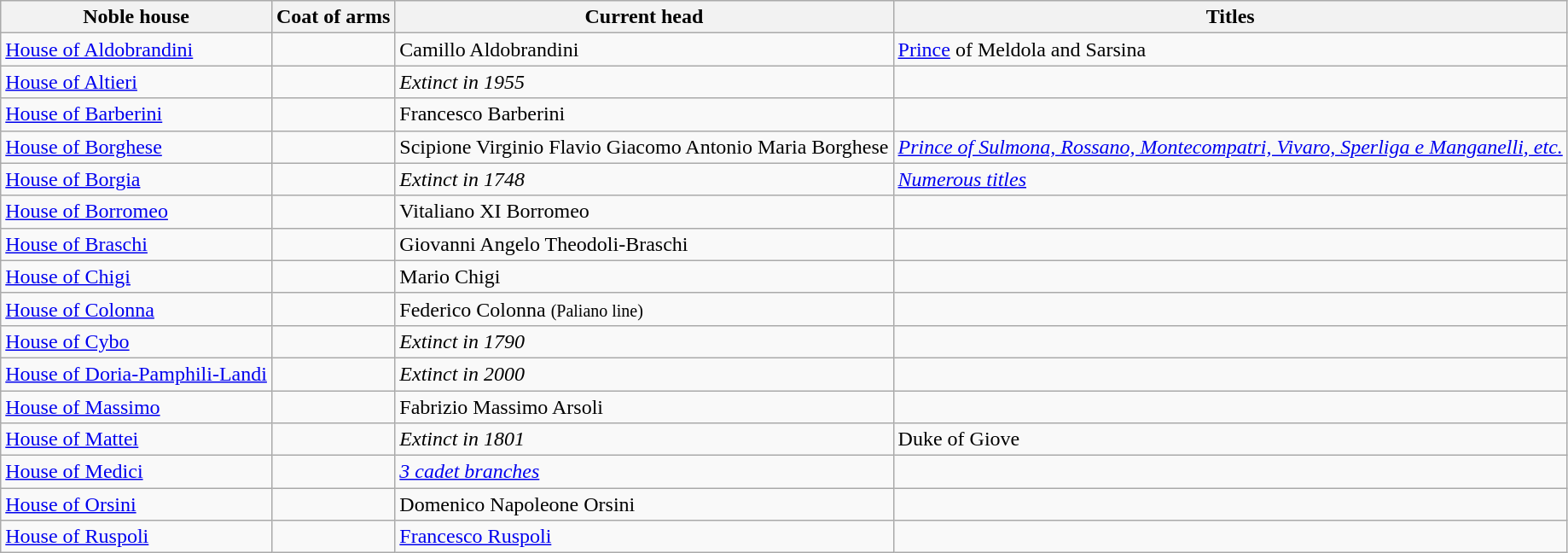<table class="wikitable sortable">
<tr>
<th>Noble house</th>
<th>Coat of arms</th>
<th>Current head</th>
<th class="unsortable">Titles</th>
</tr>
<tr>
<td><a href='#'>House of Aldobrandini</a></td>
<td></td>
<td>Camillo Aldobrandini</td>
<td><a href='#'>Prince</a> of Meldola and Sarsina</td>
</tr>
<tr>
<td><a href='#'>House of Altieri</a></td>
<td></td>
<td><em>Extinct in 1955</em></td>
<td></td>
</tr>
<tr>
<td><a href='#'>House of Barberini</a></td>
<td></td>
<td>Francesco Barberini</td>
<td></td>
</tr>
<tr>
<td><a href='#'>House of Borghese</a></td>
<td></td>
<td>Scipione Virginio Flavio Giacomo Antonio Maria Borghese</td>
<td><em><a href='#'>Prince of Sulmona, Rossano, Montecompatri, Vivaro, Sperliga e Manganelli, etc.</a></em></td>
</tr>
<tr>
<td><a href='#'>House of Borgia</a></td>
<td></td>
<td><em>Extinct in 1748</em></td>
<td><em><a href='#'>Numerous titles</a></em></td>
</tr>
<tr>
<td><a href='#'>House of Borromeo</a></td>
<td></td>
<td>Vitaliano XI Borromeo</td>
<td></td>
</tr>
<tr>
<td><a href='#'>House of Braschi</a></td>
<td></td>
<td>Giovanni Angelo Theodoli-Braschi</td>
<td></td>
</tr>
<tr>
<td><a href='#'>House of Chigi</a></td>
<td></td>
<td>Mario Chigi</td>
<td></td>
</tr>
<tr>
<td><a href='#'>House of Colonna</a></td>
<td></td>
<td>Federico Colonna <small>(Paliano line)</small></td>
<td></td>
</tr>
<tr>
<td><a href='#'>House of Cybo</a></td>
<td></td>
<td><em>Extinct in 1790</em></td>
<td></td>
</tr>
<tr>
<td><a href='#'>House of Doria-Pamphili-Landi</a></td>
<td></td>
<td><em>Extinct in 2000</em></td>
<td></td>
</tr>
<tr>
<td><a href='#'>House of Massimo</a></td>
<td></td>
<td>Fabrizio Massimo Arsoli</td>
<td></td>
</tr>
<tr>
<td><a href='#'>House of Mattei</a></td>
<td></td>
<td><em>Extinct in 1801</em></td>
<td>Duke of Giove</td>
</tr>
<tr>
<td><a href='#'>House of Medici</a></td>
<td></td>
<td><em><a href='#'>3 cadet branches</a></em></td>
<td></td>
</tr>
<tr>
<td><a href='#'>House of Orsini</a></td>
<td></td>
<td>Domenico Napoleone Orsini</td>
<td></td>
</tr>
<tr>
<td><a href='#'>House of Ruspoli</a></td>
<td></td>
<td><a href='#'>Francesco Ruspoli</a></td>
<td></td>
</tr>
</table>
